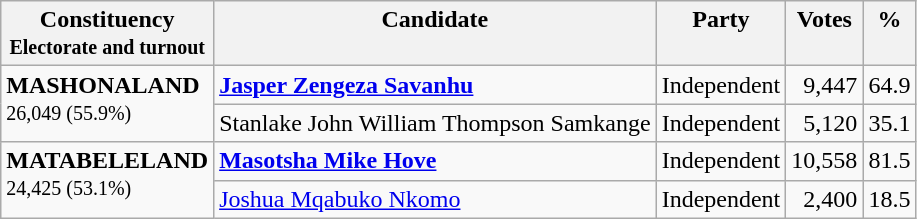<table class="wikitable">
<tr>
<th align="left">Constituency<br><small>Electorate and turnout</small></th>
<th align="center" valign="top">Candidate</th>
<th align="center" valign="top">Party</th>
<th align="center" valign="top">Votes</th>
<th align="center" valign="top">%</th>
</tr>
<tr>
<td valign="top" rowspan=2><strong>MASHONALAND</strong><br><small>26,049 (55.9%)</small></td>
<td align="left"><strong><a href='#'>Jasper Zengeza Savanhu</a></strong></td>
<td align="left">Independent</td>
<td align="right">9,447</td>
<td align="right">64.9</td>
</tr>
<tr>
<td align="left">Stanlake John William Thompson Samkange</td>
<td align="left">Independent</td>
<td align="right">5,120</td>
<td align="right">35.1</td>
</tr>
<tr>
<td valign="top" rowspan=2><strong>MATABELELAND</strong><br><small>24,425 (53.1%)</small></td>
<td align="left"><strong><a href='#'>Masotsha Mike Hove</a></strong></td>
<td align="left">Independent</td>
<td align="right">10,558</td>
<td align="right">81.5</td>
</tr>
<tr>
<td align="left"><a href='#'>Joshua Mqabuko Nkomo</a></td>
<td align="left">Independent</td>
<td align="right">2,400</td>
<td align="right">18.5</td>
</tr>
</table>
